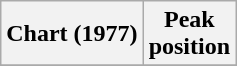<table class="wikitable sortable plainrowheaders" style="text-align:center">
<tr>
<th>Chart (1977)</th>
<th>Peak<br>position</th>
</tr>
<tr>
</tr>
</table>
